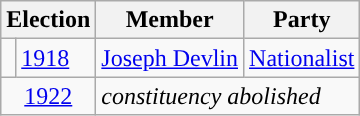<table class="wikitable">
<tr>
<th colspan="2">Election</th>
<th>Member</th>
<th>Party</th>
</tr>
<tr>
<td style="color:inherit;background-color: "></td>
<td><a href='#'>1918</a></td>
<td><a href='#'>Joseph Devlin</a></td>
<td><a href='#'>Nationalist</a></td>
</tr>
<tr>
<td colspan="2" align="center"><a href='#'>1922</a></td>
<td colspan="2"><em>constituency abolished</em></td>
</tr>
</table>
